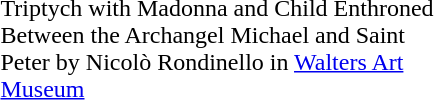<table style="float: right;">
<tr>
<td></td>
<td></td>
<td></td>
</tr>
<tr>
<td colspan="3" width="300">Triptych with Madonna and Child Enthroned Between the Archangel Michael and Saint Peter by Nicolò Rondinello in <a href='#'>Walters Art Museum</a></td>
</tr>
<tr>
</tr>
</table>
